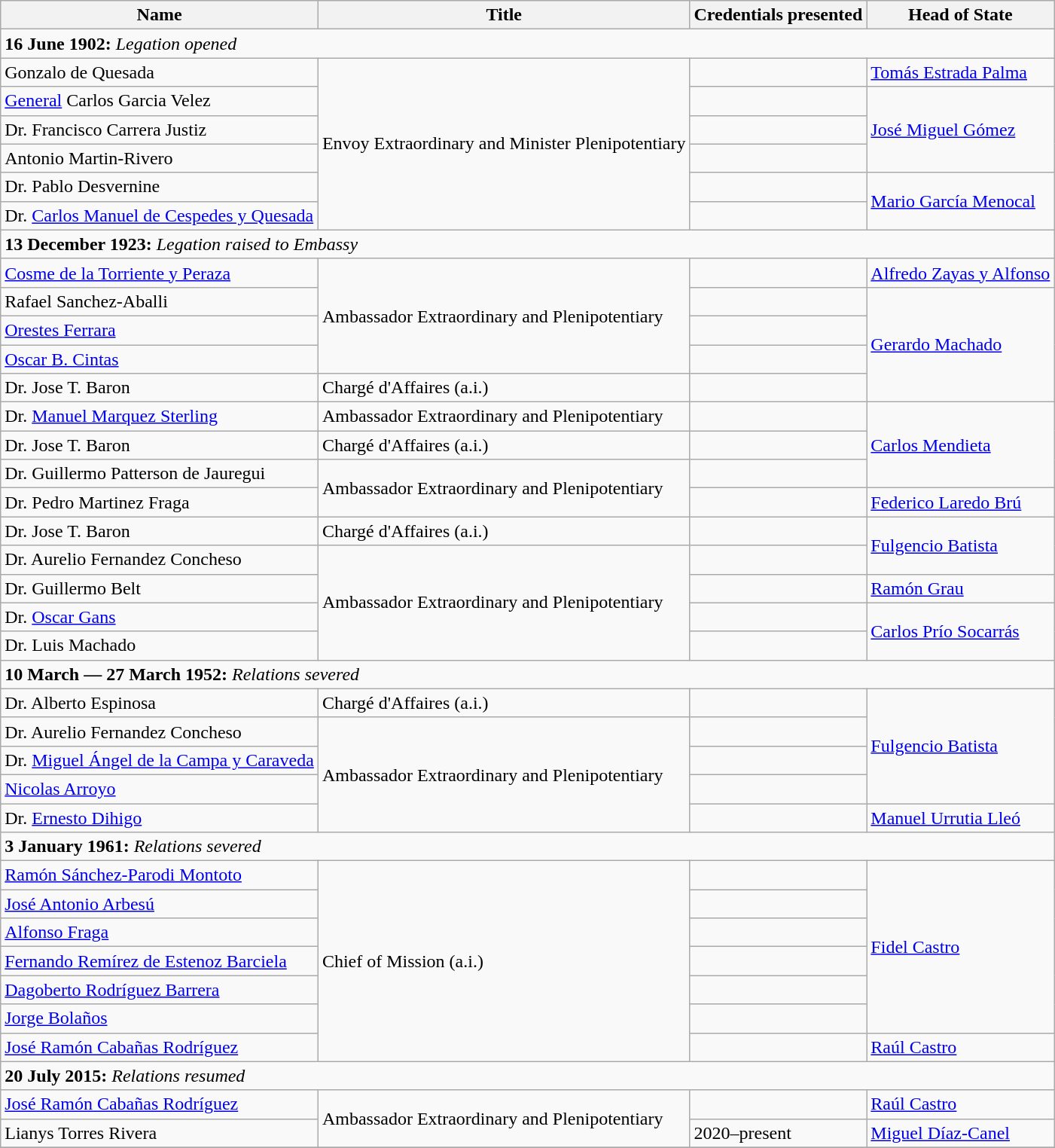<table class="wikitable sortable">
<tr>
<th>Name</th>
<th>Title</th>
<th>Credentials presented</th>
<th>Head of State</th>
</tr>
<tr>
<td colspan=5><div><strong>16 June 1902:</strong> <em>Legation opened</em></div></td>
</tr>
<tr>
<td>Gonzalo de Quesada</td>
<td rowspan=6>Envoy Extraordinary and Minister Plenipotentiary</td>
<td></td>
<td><a href='#'>Tomás Estrada Palma</a></td>
</tr>
<tr>
<td><a href='#'>General</a> Carlos Garcia Velez</td>
<td></td>
<td rowspan=3><a href='#'>José Miguel Gómez</a></td>
</tr>
<tr>
<td>Dr. Francisco Carrera Justiz</td>
<td></td>
</tr>
<tr>
<td>Antonio Martin-Rivero</td>
<td></td>
</tr>
<tr>
<td>Dr. Pablo Desvernine</td>
<td></td>
<td rowspan=2><a href='#'>Mario García Menocal</a></td>
</tr>
<tr>
<td>Dr. <a href='#'>Carlos Manuel de Cespedes y Quesada</a></td>
<td></td>
</tr>
<tr>
<td colspan=4><div><strong>13 December 1923:</strong> <em>Legation raised to Embassy</em></div></td>
</tr>
<tr>
<td><a href='#'>Cosme de la Torriente y Peraza</a></td>
<td rowspan=4>Ambassador Extraordinary and Plenipotentiary</td>
<td></td>
<td><a href='#'>Alfredo Zayas y Alfonso</a></td>
</tr>
<tr>
<td>Rafael Sanchez-Aballi</td>
<td></td>
<td rowspan=4><a href='#'>Gerardo Machado</a></td>
</tr>
<tr>
<td><a href='#'>Orestes Ferrara</a></td>
<td></td>
</tr>
<tr>
<td><a href='#'>Oscar B. Cintas</a></td>
<td></td>
</tr>
<tr>
<td>Dr. Jose T. Baron</td>
<td>Chargé d'Affaires (a.i.)</td>
<td></td>
</tr>
<tr>
<td>Dr. <a href='#'>Manuel Marquez Sterling</a></td>
<td>Ambassador Extraordinary and Plenipotentiary</td>
<td></td>
<td rowspan=3><a href='#'>Carlos Mendieta</a></td>
</tr>
<tr>
<td>Dr. Jose T. Baron</td>
<td>Chargé d'Affaires (a.i.)</td>
<td></td>
</tr>
<tr>
<td>Dr. Guillermo Patterson de Jauregui</td>
<td rowspan=2>Ambassador Extraordinary and Plenipotentiary</td>
<td></td>
</tr>
<tr>
<td>Dr. Pedro Martinez Fraga</td>
<td></td>
<td><a href='#'>Federico Laredo Brú</a></td>
</tr>
<tr>
<td>Dr. Jose T. Baron</td>
<td>Chargé d'Affaires (a.i.)</td>
<td></td>
<td rowspan=2><a href='#'>Fulgencio Batista</a></td>
</tr>
<tr>
<td>Dr. Aurelio Fernandez Concheso</td>
<td rowspan=4>Ambassador Extraordinary and Plenipotentiary</td>
<td></td>
</tr>
<tr>
<td>Dr. Guillermo Belt</td>
<td></td>
<td><a href='#'>Ramón Grau</a></td>
</tr>
<tr>
<td>Dr. <a href='#'>Oscar Gans</a></td>
<td></td>
<td rowspan=2><a href='#'>Carlos Prío Socarrás</a></td>
</tr>
<tr>
<td>Dr. Luis Machado</td>
<td></td>
</tr>
<tr>
<td colspan=4><div><strong>10 March — 27 March 1952:</strong> <em>Relations severed</em></div></td>
</tr>
<tr>
<td>Dr. Alberto Espinosa</td>
<td>Chargé d'Affaires (a.i.)</td>
<td></td>
<td rowspan=4><a href='#'>Fulgencio Batista</a></td>
</tr>
<tr>
<td>Dr. Aurelio Fernandez Concheso</td>
<td rowspan=4>Ambassador Extraordinary and Plenipotentiary</td>
<td></td>
</tr>
<tr>
<td>Dr. <a href='#'>Miguel Ángel de la Campa y Caraveda</a></td>
<td></td>
</tr>
<tr>
<td><a href='#'>Nicolas Arroyo</a></td>
<td></td>
</tr>
<tr>
<td>Dr. <a href='#'>Ernesto Dihigo</a></td>
<td></td>
<td><a href='#'>Manuel Urrutia Lleó</a></td>
</tr>
<tr>
<td colspan=4><div><strong>3 January 1961:</strong> <em>Relations severed</em><br></div></td>
</tr>
<tr>
<td><a href='#'>Ramón Sánchez-Parodi Montoto</a></td>
<td rowspan=7>Chief of Mission (a.i.)</td>
<td></td>
<td rowspan=6><a href='#'>Fidel Castro</a></td>
</tr>
<tr>
<td><a href='#'>José Antonio Arbesú</a></td>
<td></td>
</tr>
<tr>
<td><a href='#'>Alfonso Fraga</a></td>
<td></td>
</tr>
<tr>
<td><a href='#'>Fernando Remírez de Estenoz Barciela</a></td>
<td></td>
</tr>
<tr>
<td><a href='#'>Dagoberto Rodríguez Barrera</a></td>
<td></td>
</tr>
<tr>
<td><a href='#'>Jorge Bolaños</a></td>
<td></td>
</tr>
<tr>
<td><a href='#'>José Ramón Cabañas Rodríguez</a></td>
<td></td>
<td><a href='#'>Raúl Castro</a></td>
</tr>
<tr>
<td colspan=4><div><strong>20 July 2015:</strong> <em>Relations resumed</em></div></td>
</tr>
<tr>
<td><a href='#'>José Ramón Cabañas Rodríguez</a></td>
<td rowspan=2>Ambassador Extraordinary and Plenipotentiary</td>
<td><br></td>
<td><a href='#'>Raúl Castro</a></td>
</tr>
<tr>
<td>Lianys Torres Rivera</td>
<td>2020–present</td>
<td><a href='#'>Miguel Díaz-Canel</a></td>
</tr>
<tr>
</tr>
</table>
